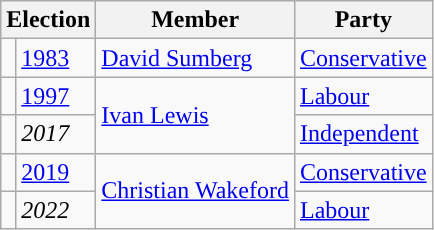<table class="wikitable">
<tr>
<th colspan="2">Election</th>
<th>Member</th>
<th>Party</th>
</tr>
<tr>
<td style="color:inherit;background-color: "></td>
<td><a href='#'>1983</a></td>
<td><a href='#'>David Sumberg</a></td>
<td><a href='#'>Conservative</a></td>
</tr>
<tr>
<td style="color:inherit;background-color: "></td>
<td><a href='#'>1997</a></td>
<td rowspan="2"><a href='#'>Ivan Lewis</a></td>
<td><a href='#'>Labour</a></td>
</tr>
<tr>
<td style="color:inherit;background-color: "></td>
<td><em>2017</em></td>
<td><a href='#'>Independent</a></td>
</tr>
<tr>
<td style="color:inherit;background-color: "></td>
<td><a href='#'>2019</a></td>
<td rowspan=2><a href='#'>Christian Wakeford</a></td>
<td><a href='#'>Conservative</a></td>
</tr>
<tr>
<td style="color:inherit;background-color: "></td>
<td><em>2022</em></td>
<td><a href='#'>Labour</a></td>
</tr>
</table>
